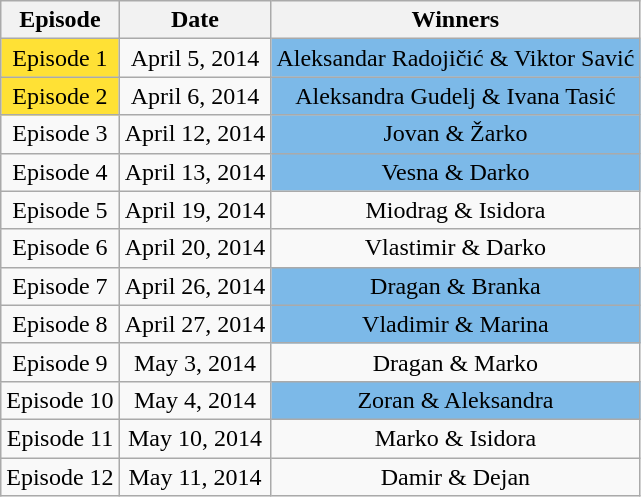<table class="wikitable sortable" style="text-align:center">
<tr class="hintergrundfarbe5">
<th>Episode</th>
<th>Date</th>
<th>Winners</th>
</tr>
<tr>
<td style="background:#FFE135;">Episode 1</td>
<td>April 5, 2014</td>
<td style="background:#7CB9E8;">Aleksandar Radojičić & Viktor Savić</td>
</tr>
<tr>
<td style="background:#FFE135;">Episode 2</td>
<td>April 6, 2014</td>
<td style="background:#7CB9E8;">Aleksandra Gudelj & Ivana Tasić</td>
</tr>
<tr>
<td>Episode 3</td>
<td>April 12, 2014</td>
<td style="background:#7CB9E8;">Jovan & Žarko</td>
</tr>
<tr>
<td>Episode 4</td>
<td>April 13, 2014</td>
<td style="background:#7CB9E8;">Vesna & Darko</td>
</tr>
<tr>
<td>Episode 5</td>
<td>April 19, 2014</td>
<td>Miodrag & Isidora</td>
</tr>
<tr>
<td>Episode 6</td>
<td>April 20, 2014</td>
<td>Vlastimir & Darko</td>
</tr>
<tr>
<td>Episode 7</td>
<td>April 26, 2014</td>
<td style="background:#7CB9E8;">Dragan & Branka</td>
</tr>
<tr>
<td>Episode 8</td>
<td>April 27, 2014</td>
<td style="background:#7CB9E8;">Vladimir & Marina</td>
</tr>
<tr>
<td>Episode 9</td>
<td>May 3, 2014</td>
<td>Dragan & Marko</td>
</tr>
<tr>
<td>Episode 10</td>
<td>May 4, 2014</td>
<td style="background:#7CB9E8;">Zoran & Aleksandra</td>
</tr>
<tr>
<td>Episode 11</td>
<td>May 10, 2014</td>
<td>Marko & Isidora</td>
</tr>
<tr>
<td>Episode 12</td>
<td>May 11, 2014</td>
<td>Damir & Dejan</td>
</tr>
</table>
